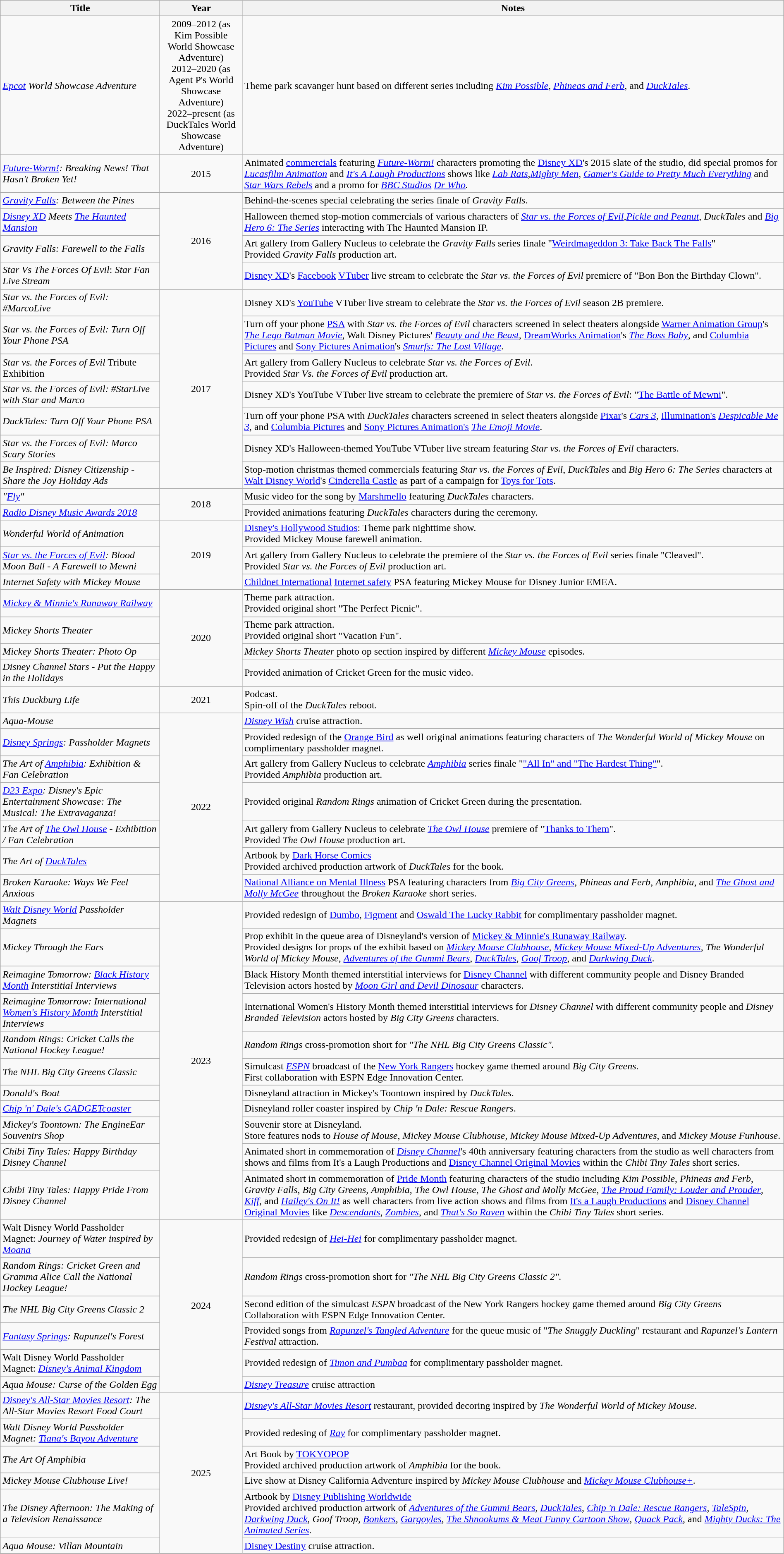<table class="wikitable sortable" style="width:100%;">
<tr>
<th width = 250px>Title</th>
<th width = 125px>Year</th>
<th>Notes</th>
</tr>
<tr>
<td><em><a href='#'>Epcot</a> World Showcase Adventure</em></td>
<td align="middle">2009–2012 (as Kim Possible World Showcase Adventure)<br>2012–2020 (as Agent P's World Showcase Adventure)<br>2022–present (as DuckTales World Showcase Adventure)</td>
<td>Theme park scavanger hunt based on different series including <em><a href='#'>Kim Possible</a></em>, <em><a href='#'>Phineas and Ferb</a></em>, and <em><a href='#'>DuckTales</a></em>.</td>
</tr>
<tr>
<td><em><a href='#'>Future-Worm!</a>: Breaking News! That Hasn't Broken Yet!</em></td>
<td align="middle">2015</td>
<td>Animated <a href='#'>commercials</a> featuring <em><a href='#'>Future-Worm!</a></em> characters promoting the <a href='#'>Disney XD</a>'s 2015 slate of the studio, did special promos for <em><a href='#'>Lucasfilm Animation</a></em> and <em><a href='#'>It's A Laugh Productions</a></em> shows like <em><a href='#'>Lab Rats</a></em>,<em><a href='#'>Mighty Men</a>, <a href='#'>Gamer's Guide to Pretty Much Everything</a></em> and <em><a href='#'>Star Wars Rebels</a></em> and a promo for <em><a href='#'>BBC Studios</a> <a href='#'>Dr Who</a>.</em></td>
</tr>
<tr>
<td><em><a href='#'>Gravity Falls</a>: Between the Pines</em></td>
<td rowspan="4" align="middle">2016</td>
<td>Behind-the-scenes special celebrating the series finale of <em>Gravity Falls</em>.</td>
</tr>
<tr>
<td><em><a href='#'>Disney XD</a> Meets <a href='#'>The Haunted Mansion</a></em></td>
<td>Halloween themed stop-motion commercials of various characters of <em><a href='#'>Star vs. the Forces of Evil</a></em>,<em><a href='#'>Pickle and Peanut</a></em>, <em>DuckTales</em> and <em><a href='#'>Big Hero 6: The Series</a></em> interacting with The Haunted Mansion IP.</td>
</tr>
<tr>
<td><em>Gravity Falls: Farewell to the Falls</em></td>
<td>Art gallery from Gallery Nucleus to celebrate the <em>Gravity Falls</em> series finale "<a href='#'>Weirdmageddon 3: Take Back The Falls</a>"<br>Provided <em>Gravity Falls</em> production art.</td>
</tr>
<tr>
<td><em>Star Vs The Forces Of Evil</em>: <em>Star Fan Live Stream</em></td>
<td><a href='#'>Disney XD</a>'s <a href='#'>Facebook</a> <a href='#'>VTuber</a> live stream to celebrate the <em>Star vs. the Forces of Evil</em> premiere of "Bon Bon the Birthday Clown".</td>
</tr>
<tr>
<td><em>Star vs. the Forces of Evil: #MarcoLive</em></td>
<td rowspan="7" align="middle">2017</td>
<td>Disney XD's <a href='#'>YouTube</a> VTuber live stream to celebrate the <em>Star vs. the Forces of Evil</em> season 2B premiere.</td>
</tr>
<tr>
<td><em>Star vs. the Forces of Evil: Turn Off Your Phone PSA</em></td>
<td>Turn off your phone <a href='#'>PSA</a> with <em>Star vs. the Forces of Evil</em> characters screened in select theaters alongside <a href='#'>Warner Animation Group</a>'s <em><a href='#'>The Lego Batman Movie</a></em>, Walt Disney Pictures' <em><a href='#'>Beauty and the Beast</a></em>, <a href='#'>DreamWorks Animation</a>'s <em><a href='#'>The Boss Baby</a></em>, and <a href='#'>Columbia Pictures</a> and <a href='#'>Sony Pictures Animation</a>'s <em><a href='#'>Smurfs: The Lost Village</a></em>.</td>
</tr>
<tr>
<td><em>Star vs. the Forces of Evil</em> Tribute Exhibition</td>
<td>Art gallery from Gallery Nucleus to celebrate <em>Star vs. the Forces of Evil</em>.<br>Provided <em>Star Vs. the Forces of Evil</em> production art.</td>
</tr>
<tr>
<td><em>Star vs. the Forces of Evil: #StarLive with Star and Marco</em></td>
<td>Disney XD's YouTube VTuber live stream to celebrate the premiere of <em>Star vs. the Forces of Evil</em>: "<a href='#'>The Battle of Mewni</a>".</td>
</tr>
<tr>
<td><em>DuckTales: Turn Off Your Phone PSA</em></td>
<td>Turn off your phone PSA with <em>DuckTales</em> characters screened in select theaters alongside <a href='#'>Pixar</a>'s <em><a href='#'>Cars 3</a></em>, <a href='#'>Illumination's</a> <em><a href='#'>Despicable Me 3</a></em>, and <a href='#'>Columbia Pictures</a> and <a href='#'>Sony Pictures Animation's</a> <em><a href='#'>The Emoji Movie</a></em>.</td>
</tr>
<tr>
<td><em>Star vs. the Forces of Evil: Marco Scary Stories</em></td>
<td>Disney XD's Halloween-themed YouTube VTuber live stream featuring <em>Star vs. the Forces of Evil</em> characters.</td>
</tr>
<tr>
<td><em>Be Inspired: Disney Citizenship - Share the Joy Holiday Ads</em></td>
<td>Stop-motion christmas themed commercials featuring <em>Star vs. the Forces of Evil</em>, <em>DuckTales</em> and <em>Big Hero 6: The Series</em> characters at <a href='#'>Walt Disney World</a>'s <a href='#'>Cinderella Castle</a> as part of a campaign for <a href='#'>Toys for Tots</a>.</td>
</tr>
<tr>
<td><em>"<a href='#'>Fly</a>"</em></td>
<td rowspan="2" align="middle">2018</td>
<td>Music video for the song by <a href='#'>Marshmello</a> featuring <em>DuckTales</em> characters.</td>
</tr>
<tr>
<td><em><a href='#'>Radio Disney Music Awards 2018</a></em></td>
<td>Provided animations featuring <em>DuckTales</em> characters during the ceremony.</td>
</tr>
<tr>
<td><em>Wonderful World of Animation</em></td>
<td rowspan="3" align="middle">2019</td>
<td><a href='#'>Disney's Hollywood Studios</a>: Theme park nighttime show.<br>Provided Mickey Mouse farewell animation.</td>
</tr>
<tr>
<td><em><a href='#'>Star vs. the Forces of Evil</a>: Blood Moon Ball - A Farewell to Mewni</em></td>
<td>Art gallery from Gallery Nucleus to celebrate the premiere of the <em>Star vs. the Forces of Evil</em> series finale "Cleaved".<br>Provided <em>Star vs. the Forces of Evil</em> production art.</td>
</tr>
<tr>
<td><em>Internet Safety with Mickey Mouse</em></td>
<td><a href='#'>Childnet International</a> <a href='#'>Internet safety</a> PSA featuring Mickey Mouse for Disney Junior EMEA.</td>
</tr>
<tr>
<td><em><a href='#'>Mickey & Minnie's Runaway Railway</a></em></td>
<td rowspan="4" align="middle">2020</td>
<td>Theme park attraction.<br>Provided original short "The Perfect Picnic".</td>
</tr>
<tr>
<td><em>Mickey Shorts Theater</em></td>
<td>Theme park attraction.<br>Provided original short "Vacation Fun".</td>
</tr>
<tr>
<td><em>Mickey Shorts Theater: Photo Op</em></td>
<td><em>Mickey Shorts Theater</em> photo op section inspired by different <a href='#'><em>Mickey Mouse</em></a> episodes.</td>
</tr>
<tr>
<td><em>Disney Channel Stars - Put the Happy in the Holidays</em></td>
<td>Provided animation of Cricket Green for the music video.</td>
</tr>
<tr>
<td><em>This Duckburg Life</em></td>
<td align="middle">2021</td>
<td>Podcast.<br>Spin-off of the <em>DuckTales</em> reboot.</td>
</tr>
<tr>
<td><em>Aqua-Mouse</em></td>
<td rowspan="7" align="middle">2022</td>
<td><em><a href='#'>Disney Wish</a></em> cruise attraction.</td>
</tr>
<tr>
<td><em><a href='#'>Disney Springs</a>: Passholder Magnets</em></td>
<td>Provided redesign of the <a href='#'>Orange Bird</a> as well original animations featuring characters of <em>The Wonderful World of Mickey Mouse</em> on complimentary passholder magnet.</td>
</tr>
<tr>
<td><em>The Art of <a href='#'>Amphibia</a>: Exhibition & Fan Celebration</em></td>
<td>Art gallery from Gallery Nucleus to celebrate <em><a href='#'>Amphibia</a></em> series finale "<a href='#'>"All In" and "The Hardest Thing"</a>".<br>Provided <em>Amphibia</em> production art.</td>
</tr>
<tr>
<td><em><a href='#'>D23 Expo</a>: Disney's Epic Entertainment Showcase: The Musical: The Extravaganza!</em></td>
<td>Provided original <em>Random Rings</em> animation of Cricket Green during the presentation.</td>
</tr>
<tr>
<td><em>The Art of <a href='#'>The Owl House</a> - Exhibition / Fan Celebration</em></td>
<td>Art gallery from Gallery Nucleus to celebrate <em><a href='#'>The Owl House</a></em> premiere of "<a href='#'>Thanks to Them</a>".<br>Provided <em>The Owl House</em> production art.</td>
</tr>
<tr>
<td><em>The Art of <a href='#'>DuckTales</a></em></td>
<td>Artbook by <a href='#'>Dark Horse Comics</a><br>Provided archived production artwork of <em>DuckTales</em> for the book.</td>
</tr>
<tr>
<td><em>Broken Karaoke: Ways We Feel Anxious</em></td>
<td><a href='#'>National Alliance on Mental Illness</a> PSA featuring characters from <em><a href='#'>Big City Greens</a></em>, <em>Phineas and Ferb</em>, <em>Amphibia</em>, and <em><a href='#'>The Ghost and Molly McGee</a></em> throughout the <em>Broken Karaoke</em> short series.</td>
</tr>
<tr>
<td><em><a href='#'>Walt Disney World</a> Passholder Magnets</em></td>
<td rowspan="11" align="middle">2023</td>
<td>Provided redesign of <a href='#'>Dumbo</a>, <a href='#'>Figment</a> and <a href='#'>Oswald The Lucky Rabbit</a> for complimentary passholder magnet.</td>
</tr>
<tr>
<td><em>Mickey Through the Ears</em></td>
<td>Prop exhibit in the queue area of Disneyland's version of <a href='#'>Mickey & Minnie's Runaway Railway</a>.<br>Provided designs for props of the exhibit based on <em><a href='#'>Mickey Mouse Clubhouse</a></em>, <em><a href='#'>Mickey Mouse Mixed-Up Adventures</a></em>, <em>The Wonderful World of Mickey Mouse</em>, <em><a href='#'>Adventures of the Gummi Bears</a></em>, <em><a href='#'>DuckTales</a></em>, <em><a href='#'>Goof Troop</a></em>, and <em><a href='#'>Darkwing Duck</a></em>.</td>
</tr>
<tr>
<td><em>Reimagine Tomorrow: <a href='#'>Black History Month</a> Interstitial Interviews</em></td>
<td>Black History Month themed interstitial interviews for <a href='#'>Disney Channel</a> with different community people and Disney Branded Television actors hosted by <em><a href='#'>Moon Girl and Devil Dinosaur</a></em> characters.</td>
</tr>
<tr>
<td><em>Reimagine Tomorrow: International <a href='#'>Women's History Month</a> Interstitial Interviews</em></td>
<td>International Women's History Month themed interstitial interviews for <em>Disney Channel</em> with different community people and <em>Disney Branded Television</em> actors hosted by <em>Big City Greens</em> characters.</td>
</tr>
<tr>
<td><em>Random Rings: Cricket Calls the National Hockey League!</em></td>
<td><em>Random Rings</em> cross-promotion short for <em>"The NHL Big City Greens Classic".</em></td>
</tr>
<tr>
<td><em>The NHL Big City Greens Classic</em></td>
<td>Simulcast <em><a href='#'>ESPN</a></em> broadcast of the <a href='#'>New York Rangers</a> hockey game themed around <em>Big City Greens</em>.<br>First collaboration with ESPN Edge Innovation Center.</td>
</tr>
<tr>
<td><em>Donald's Boat</em></td>
<td>Disneyland attraction in Mickey's Toontown inspired by <em>DuckTales</em>.</td>
</tr>
<tr>
<td><a href='#'><em>Chip 'n' Dale's GADGETcoaster</em></a></td>
<td>Disneyland roller coaster inspired by <em>Chip 'n Dale: Rescue Rangers</em>.</td>
</tr>
<tr>
<td><em>Mickey's Toontown: The EngineEar Souvenirs Shop</em></td>
<td>Souvenir store at Disneyland.<br>Store features nods to <em>House of Mouse</em>, <em>Mickey Mouse Clubhouse</em>, <em>Mickey Mouse Mixed-Up Adventures</em>, and <em>Mickey Mouse Funhouse</em>.</td>
</tr>
<tr>
<td><em>Chibi Tiny Tales: Happy Birthday Disney Channel</em></td>
<td>Animated short in commemoration of <em><a href='#'>Disney Channel</a></em>'s 40th anniversary featuring characters from the studio as well characters from shows and films from It's a Laugh Productions and <a href='#'>Disney Channel Original Movies</a> within the <em>Chibi Tiny Tales</em> short series.</td>
</tr>
<tr>
<td><em>Chibi Tiny Tales: Happy Pride From Disney Channel</em></td>
<td>Animated short in commemoration of <a href='#'>Pride Month</a> featuring characters of the studio including <em>Kim Possible</em>, <em>Phineas and Ferb</em>, <em>Gravity Falls</em>, <em>Big City Greens</em>, <em>Amphibia</em>, <em>The Owl House</em>, <em>The Ghost and Molly McGee</em>, <em><a href='#'>The Proud Family: Louder and Prouder</a></em>, <em><a href='#'>Kiff</a></em>, and <em><a href='#'>Hailey's On It!</a></em> as well characters from live action shows and films from <a href='#'>It's a Laugh Productions</a> and <a href='#'>Disney Channel Original Movies</a> like <em><a href='#'>Descendants</a></em>, <em><a href='#'>Zombies</a></em>, and <em><a href='#'>That's So Raven</a></em> within the <em>Chibi Tiny Tales</em> short series.</td>
</tr>
<tr>
<td>Walt Disney World Passholder Magnet: <em>Journey of Water inspired by <a href='#'>Moana</a></em></td>
<td rowspan="6" align="middle">2024</td>
<td>Provided redesign of <a href='#'><em>Hei-Hei</em></a> for complimentary passholder magnet.</td>
</tr>
<tr>
<td><em>Random Rings: Cricket Green and Gramma Alice Call the National Hockey League!</em></td>
<td><em>Random Rings</em> cross-promotion short for <em>"The NHL Big City Greens Classic 2".</em></td>
</tr>
<tr>
<td><em>The NHL Big City Greens Classic 2</em></td>
<td>Second edition of the simulcast <em>ESPN</em> broadcast of the New York Rangers hockey game themed around <em>Big City Greens</em><br>Collaboration with ESPN Edge Innovation Center.</td>
</tr>
<tr>
<td><em><a href='#'>Fantasy Springs</a>: Rapunzel's Forest</em></td>
<td>Provided songs from <em><a href='#'>Rapunzel's Tangled Adventure</a></em> for the queue music of "<em>The Snuggly Duckling</em>" restaurant and <em>Rapunzel's Lantern Festival</em> attraction.</td>
</tr>
<tr>
<td>Walt Disney World Passholder Magnet: <em><a href='#'>Disney's Animal Kingdom</a></em></td>
<td>Provided redesign of <em><a href='#'>Timon and Pumbaa</a></em> for complimentary passholder magnet.</td>
</tr>
<tr>
<td><em>Aqua Mouse: Curse of the Golden Egg</em></td>
<td><em><a href='#'>Disney Treasure</a></em> cruise attraction</td>
</tr>
<tr>
<td><em><a href='#'>Disney's All-Star Movies Resort</a>: The All-Star Movies Resort Food Court</em></td>
<td rowspan="6" align="middle">2025</td>
<td><em><a href='#'>Disney's All-Star Movies Resort</a></em> restaurant, provided decoring inspired by <em>The Wonderful World of Mickey Mouse.</em></td>
</tr>
<tr>
<td><em>Walt Disney World Passholder Magnet: <a href='#'>Tiana's Bayou Adventure</a></em></td>
<td>Provided redesing of <a href='#'><em>Ray</em></a> for complimentary passholder magnet.</td>
</tr>
<tr>
<td><em>The Art Of Amphibia</em></td>
<td>Art Book by <a href='#'>TOKYOPOP</a><br>Provided archived production artwork of <em>Amphibia</em> for the book.</td>
</tr>
<tr>
<td><em>Mickey Mouse Clubhouse Live!</em></td>
<td>Live show at Disney California Adventure inspired by <em>Mickey Mouse Clubhouse</em> and <em><a href='#'>Mickey Mouse Clubhouse+</a>.</em></td>
</tr>
<tr>
<td><em>The Disney Afternoon: The Making of a Television Renaissance</em></td>
<td>Artbook by <a href='#'>Disney Publishing Worldwide</a><br>Provided archived production artwork of <em><a href='#'>Adventures of the Gummi Bears</a></em>, <em><a href='#'>DuckTales</a></em>, <em><a href='#'>Chip 'n Dale: Rescue Rangers</a></em>, <em><a href='#'>TaleSpin</a></em>, <em><a href='#'>Darkwing Duck</a></em>, <em>Goof Troop</em>, <em><a href='#'>Bonkers</a></em>, <em><a href='#'>Gargoyles</a></em>, <em><a href='#'>The Shnookums & Meat Funny Cartoon Show</a></em>, <em><a href='#'>Quack Pack</a></em>, and <em><a href='#'>Mighty Ducks: The Animated Series</a></em>.</td>
</tr>
<tr>
<td><em>Aqua Mouse: Villan Mountain</em></td>
<td><a href='#'>Disney Destiny</a> cruise attraction.</td>
</tr>
</table>
